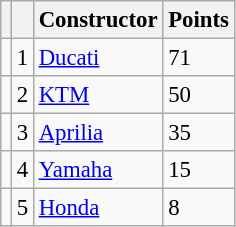<table class="wikitable" style="font-size: 95%;">
<tr>
<th></th>
<th></th>
<th>Constructor</th>
<th>Points</th>
</tr>
<tr>
<td></td>
<td align=center>1</td>
<td> <a href='#'>Ducati</a></td>
<td align=left>71</td>
</tr>
<tr>
<td></td>
<td align=center>2</td>
<td> <a href='#'>KTM</a></td>
<td align=left>50</td>
</tr>
<tr>
<td></td>
<td align=center>3</td>
<td> <a href='#'>Aprilia</a></td>
<td align=left>35</td>
</tr>
<tr>
<td></td>
<td align=center>4</td>
<td> <a href='#'>Yamaha</a></td>
<td align=left>15</td>
</tr>
<tr>
<td></td>
<td align=center>5</td>
<td> <a href='#'>Honda</a></td>
<td align=left>8</td>
</tr>
</table>
